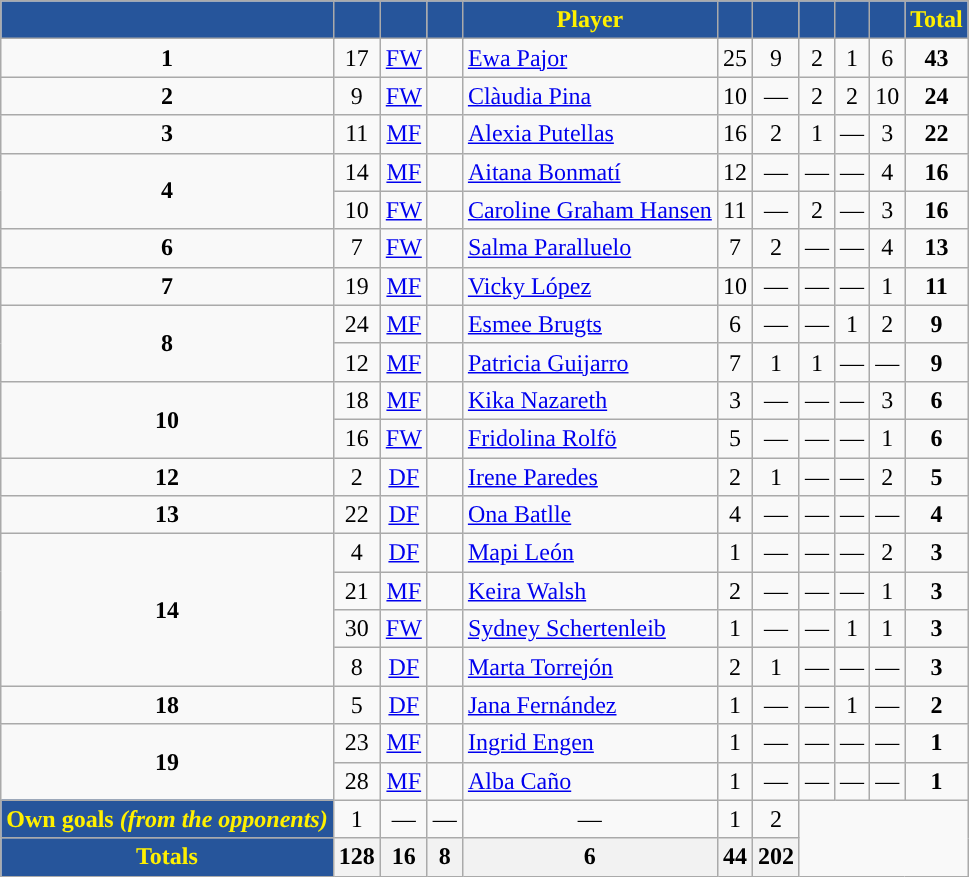<table class="wikitable" style="text-align:center;">
<tr>
<th style="background:#26559B; color:#FFF000; "></th>
<th style="background:#26559B; color:#FFF000; "></th>
<th style="background:#26559B; color:#FFF000; "></th>
<th style="background:#26559B; color:#FFF000; "></th>
<th style="background:#26559B; color:#FFF000; ">Player</th>
<th style="background:#26559B; color:#FFF000; "></th>
<th style="background:#26559B; color:#FFF000; "></th>
<th style="background:#26559B; color:#FFF000; "></th>
<th style="background:#26559B; color:#FFF000; "></th>
<th style="background:#26559B; color:#FFF000; "></th>
<th style="background:#26559B; color:#FFF000; ">Total</th>
</tr>
<tr>
<td><strong>1</strong></td>
<td>17</td>
<td><a href='#'>FW</a></td>
<td></td>
<td align="left"><a href='#'>Ewa Pajor</a></td>
<td>25</td>
<td>9</td>
<td>2</td>
<td>1</td>
<td>6</td>
<td><strong>43</strong></td>
</tr>
<tr>
<td><strong>2</strong></td>
<td>9</td>
<td><a href='#'>FW</a></td>
<td></td>
<td align="left"><a href='#'>Clàudia Pina</a></td>
<td>10</td>
<td>—</td>
<td>2</td>
<td>2</td>
<td>10</td>
<td><strong>24</strong></td>
</tr>
<tr>
<td><strong>3</strong></td>
<td>11</td>
<td><a href='#'>MF</a></td>
<td></td>
<td align="left"><a href='#'>Alexia Putellas</a></td>
<td>16</td>
<td>2</td>
<td>1</td>
<td>—</td>
<td>3</td>
<td><strong>22</strong></td>
</tr>
<tr>
<td rowspan="2"><strong>4</strong></td>
<td>14</td>
<td><a href='#'>MF</a></td>
<td></td>
<td align="left"><a href='#'>Aitana Bonmatí</a></td>
<td>12</td>
<td>—</td>
<td>—</td>
<td>—</td>
<td>4</td>
<td><strong>16</strong></td>
</tr>
<tr>
<td>10</td>
<td><a href='#'>FW</a></td>
<td></td>
<td align="left"><a href='#'>Caroline Graham Hansen</a></td>
<td>11</td>
<td>—</td>
<td>2</td>
<td>—</td>
<td>3</td>
<td><strong>16</strong></td>
</tr>
<tr>
<td><strong>6</strong></td>
<td>7</td>
<td><a href='#'>FW</a></td>
<td></td>
<td align="left"><a href='#'>Salma Paralluelo</a></td>
<td>7</td>
<td>2</td>
<td>—</td>
<td>—</td>
<td>4</td>
<td><strong>13</strong></td>
</tr>
<tr>
<td><strong>7</strong></td>
<td>19</td>
<td><a href='#'>MF</a></td>
<td></td>
<td align="left"><a href='#'>Vicky López</a></td>
<td>10</td>
<td>—</td>
<td>—</td>
<td>—</td>
<td>1</td>
<td><strong>11</strong></td>
</tr>
<tr>
<td rowspan="2"><strong>8</strong></td>
<td>24</td>
<td><a href='#'>MF</a></td>
<td></td>
<td align="left"><a href='#'>Esmee Brugts</a></td>
<td>6</td>
<td>—</td>
<td>—</td>
<td>1</td>
<td>2</td>
<td><strong>9</strong></td>
</tr>
<tr>
<td>12</td>
<td><a href='#'>MF</a></td>
<td></td>
<td align="left"><a href='#'>Patricia Guijarro</a></td>
<td>7</td>
<td>1</td>
<td>1</td>
<td>—</td>
<td>—</td>
<td><strong>9</strong></td>
</tr>
<tr>
<td rowspan="2"><strong>10</strong></td>
<td>18</td>
<td><a href='#'>MF</a></td>
<td></td>
<td align="left"><a href='#'>Kika Nazareth</a></td>
<td>3</td>
<td>—</td>
<td>—</td>
<td>—</td>
<td>3</td>
<td><strong>6</strong></td>
</tr>
<tr>
<td>16</td>
<td><a href='#'>FW</a></td>
<td></td>
<td align="left"><a href='#'>Fridolina Rolfö</a></td>
<td>5</td>
<td>—</td>
<td>—</td>
<td>—</td>
<td>1</td>
<td><strong>6</strong></td>
</tr>
<tr>
<td><strong>12</strong></td>
<td>2</td>
<td><a href='#'>DF</a></td>
<td></td>
<td align="left"><a href='#'>Irene Paredes</a></td>
<td>2</td>
<td>1</td>
<td>—</td>
<td>—</td>
<td>2</td>
<td><strong>5</strong></td>
</tr>
<tr>
<td><strong>13</strong></td>
<td>22</td>
<td><a href='#'>DF</a></td>
<td></td>
<td align="left"><a href='#'>Ona Batlle</a></td>
<td>4</td>
<td>—</td>
<td>—</td>
<td>—</td>
<td>—</td>
<td><strong>4</strong></td>
</tr>
<tr>
<td rowspan="4"><strong>14</strong></td>
<td>4</td>
<td><a href='#'>DF</a></td>
<td></td>
<td align="left"><a href='#'>Mapi León</a></td>
<td>1</td>
<td>—</td>
<td>—</td>
<td>—</td>
<td>2</td>
<td><strong>3</strong></td>
</tr>
<tr>
<td>21</td>
<td><a href='#'>MF</a></td>
<td></td>
<td align="left"><a href='#'>Keira Walsh</a></td>
<td>2</td>
<td>—</td>
<td>—</td>
<td>—</td>
<td>1</td>
<td><strong>3</strong></td>
</tr>
<tr>
<td>30</td>
<td><a href='#'>FW</a></td>
<td></td>
<td align="left"><a href='#'>Sydney Schertenleib</a></td>
<td>1</td>
<td>—</td>
<td>—</td>
<td>1</td>
<td>1</td>
<td><strong>3</strong></td>
</tr>
<tr>
<td>8</td>
<td><a href='#'>DF</a></td>
<td></td>
<td align="left"><a href='#'>Marta Torrejón</a></td>
<td>2</td>
<td>1</td>
<td>—</td>
<td>—</td>
<td>—</td>
<td><strong>3</strong></td>
</tr>
<tr>
<td><strong>18</strong></td>
<td>5</td>
<td><a href='#'>DF</a></td>
<td></td>
<td align="left"><a href='#'>Jana Fernández</a></td>
<td>1</td>
<td>—</td>
<td>—</td>
<td>1</td>
<td>—</td>
<td><strong>2</strong></td>
</tr>
<tr>
<td rowspan="2"><strong>19</strong></td>
<td>23</td>
<td><a href='#'>MF</a></td>
<td></td>
<td align="left"><a href='#'>Ingrid Engen</a></td>
<td>1</td>
<td>—</td>
<td>—</td>
<td>—</td>
<td>—</td>
<td><strong>1</strong></td>
</tr>
<tr>
<td>28</td>
<td><a href='#'>MF</a></td>
<td></td>
<td align="left"><a href='#'>Alba Caño</a></td>
<td>1</td>
<td>—</td>
<td>—</td>
<td>—</td>
<td>—</td>
<td><strong>1</strong></td>
</tr>
<tr>
<td style="background:#26559B; color:#FFF000; "><strong>Own goals <em>(from the opponents)<strong><em></td>
<td>1</td>
<td>—</td>
<td>—</td>
<td>—</td>
<td>1</td>
<td></strong>2<strong></td>
</tr>
<tr>
<th style="background:#26559B; color:#FFF000; ">Totals</th>
<th>128</th>
<th>16</th>
<th>8</th>
<th>6</th>
<th>44</th>
<th>202</th>
</tr>
</table>
